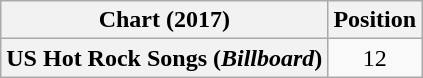<table class="wikitable plainrowheaders" style="text-align:center">
<tr>
<th scope="col">Chart (2017)</th>
<th scope="col">Position</th>
</tr>
<tr>
<th scope="row">US Hot Rock Songs (<em>Billboard</em>)</th>
<td>12</td>
</tr>
</table>
